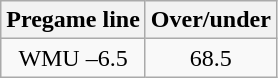<table class="wikitable">
<tr align="center">
<th style=>Pregame line</th>
<th style=>Over/under</th>
</tr>
<tr align="center">
<td>WMU –6.5</td>
<td>68.5</td>
</tr>
</table>
